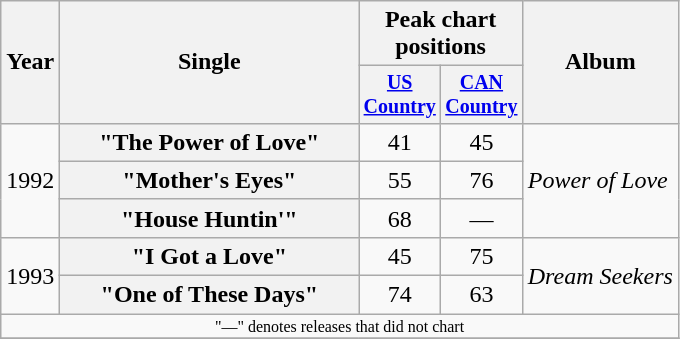<table class="wikitable plainrowheaders" style="text-align:center;">
<tr>
<th rowspan="2">Year</th>
<th rowspan="2" style="width:12em;">Single</th>
<th colspan="2">Peak chart<br>positions</th>
<th rowspan="2">Album</th>
</tr>
<tr style="font-size:smaller;">
<th width="45"><a href='#'>US Country</a></th>
<th width="45"><a href='#'>CAN Country</a></th>
</tr>
<tr>
<td rowspan="3">1992</td>
<th scope="row">"The Power of Love"</th>
<td>41</td>
<td>45</td>
<td align="left" rowspan="3"><em>Power of Love</em></td>
</tr>
<tr>
<th scope="row">"Mother's Eyes"</th>
<td>55</td>
<td>76</td>
</tr>
<tr>
<th scope="row">"House Huntin'"</th>
<td>68</td>
<td>—</td>
</tr>
<tr>
<td rowspan="2">1993</td>
<th scope="row">"I Got a Love"</th>
<td>45</td>
<td>75</td>
<td align="left" rowspan="2"><em>Dream Seekers</em></td>
</tr>
<tr>
<th scope="row">"One of These Days"</th>
<td>74</td>
<td>63</td>
</tr>
<tr>
<td colspan="5" style="font-size:8pt">"—" denotes releases that did not chart</td>
</tr>
<tr>
</tr>
</table>
